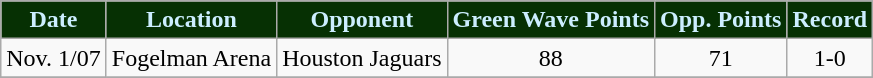<table class="wikitable" style="text-align:center">
<tr>
<th style="background:#063003;color:#CCEEFF;">Date</th>
<th style="background:#063003;color:#CCEEFF;">Location</th>
<th style="background:#063003;color:#CCEEFF;">Opponent</th>
<th style="background:#063003;color:#CCEEFF;">Green Wave Points</th>
<th style="background:#063003;color:#CCEEFF;">Opp. Points</th>
<th style="background:#063003;color:#CCEEFF;">Record</th>
</tr>
<tr>
<td>Nov. 1/07</td>
<td>Fogelman Arena</td>
<td>Houston Jaguars</td>
<td>88</td>
<td>71</td>
<td>1-0</td>
</tr>
<tr>
</tr>
</table>
